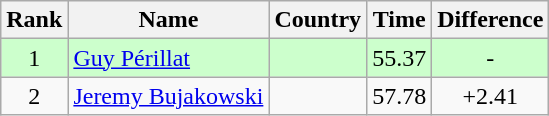<table class="wikitable sortable" style="text-align:center">
<tr>
<th>Rank</th>
<th>Name</th>
<th>Country</th>
<th>Time</th>
<th>Difference</th>
</tr>
<tr style="background:#cfc;">
<td>1</td>
<td align=left><a href='#'>Guy Périllat</a></td>
<td align=left></td>
<td>55.37</td>
<td>-</td>
</tr>
<tr>
<td>2</td>
<td align=left><a href='#'>Jeremy Bujakowski</a></td>
<td align=left></td>
<td>57.78</td>
<td>+2.41</td>
</tr>
</table>
